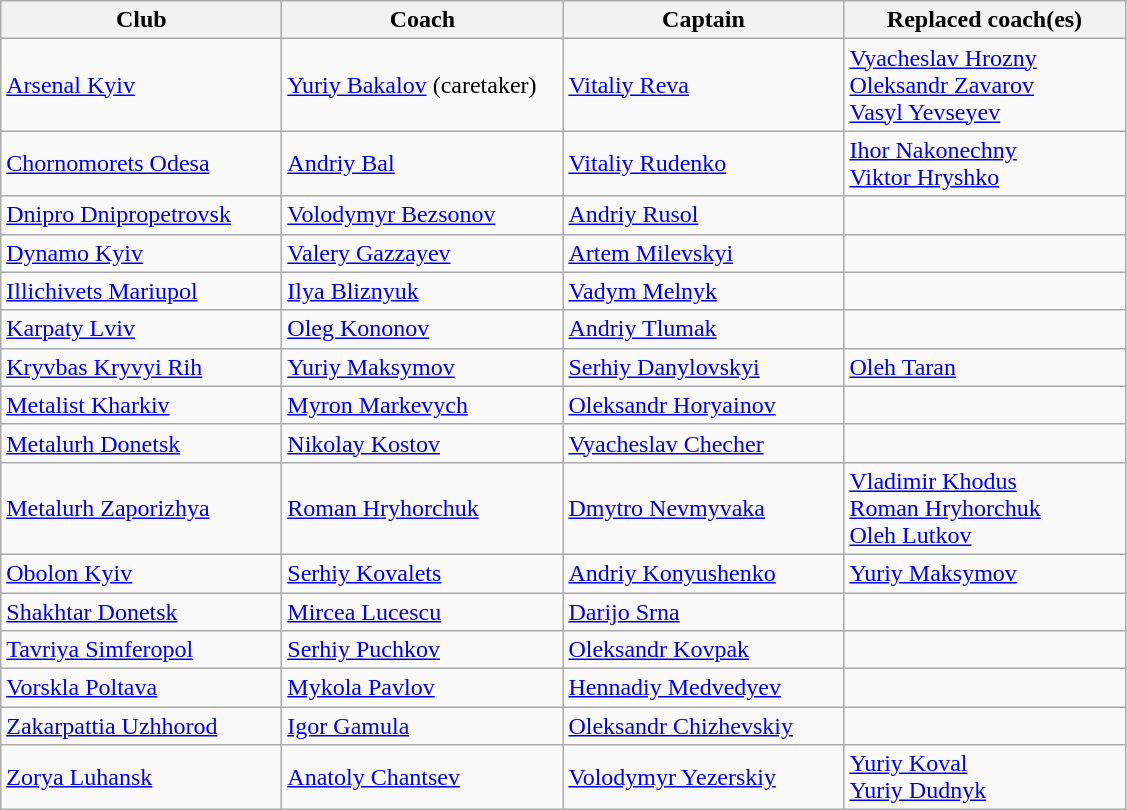<table class="wikitable">
<tr>
<th width="180">Club</th>
<th width="180">Coach</th>
<th width="180">Captain</th>
<th width="180">Replaced coach(es)</th>
</tr>
<tr>
<td><a href='#'>Arsenal Kyiv</a></td>
<td> <a href='#'>Yuriy Bakalov</a> (caretaker)</td>
<td> <a href='#'>Vitaliy Reva</a></td>
<td> <a href='#'>Vyacheslav Hrozny</a> <br>  <a href='#'>Oleksandr Zavarov</a><br> <a href='#'>Vasyl Yevseyev</a></td>
</tr>
<tr>
<td><a href='#'>Chornomorets Odesa</a></td>
<td> <a href='#'>Andriy Bal</a></td>
<td> <a href='#'>Vitaliy Rudenko</a></td>
<td> <a href='#'>Ihor Nakonechny</a><br> <a href='#'>Viktor Hryshko</a></td>
</tr>
<tr>
<td><a href='#'>Dnipro Dnipropetrovsk</a></td>
<td> <a href='#'>Volodymyr Bezsonov</a></td>
<td> <a href='#'>Andriy Rusol</a></td>
<td></td>
</tr>
<tr>
<td><a href='#'>Dynamo Kyiv</a></td>
<td> <a href='#'>Valery Gazzayev</a></td>
<td> <a href='#'>Artem Milevskyi</a></td>
<td></td>
</tr>
<tr>
<td><a href='#'>Illichivets Mariupol</a></td>
<td> <a href='#'>Ilya Bliznyuk</a></td>
<td> <a href='#'>Vadym Melnyk</a></td>
<td></td>
</tr>
<tr>
<td><a href='#'>Karpaty Lviv</a></td>
<td> <a href='#'>Oleg Kononov</a></td>
<td> <a href='#'>Andriy Tlumak</a></td>
<td></td>
</tr>
<tr>
<td><a href='#'>Kryvbas Kryvyi Rih</a></td>
<td> <a href='#'>Yuriy Maksymov</a></td>
<td> <a href='#'>Serhiy Danylovskyi</a></td>
<td> <a href='#'>Oleh Taran</a></td>
</tr>
<tr>
<td><a href='#'>Metalist Kharkiv</a></td>
<td> <a href='#'>Myron Markevych</a></td>
<td> <a href='#'>Oleksandr Horyainov</a></td>
<td></td>
</tr>
<tr>
<td><a href='#'>Metalurh Donetsk</a></td>
<td> <a href='#'>Nikolay Kostov</a></td>
<td> <a href='#'>Vyacheslav Checher</a></td>
<td></td>
</tr>
<tr>
<td><a href='#'>Metalurh Zaporizhya</a></td>
<td> <a href='#'>Roman Hryhorchuk</a></td>
<td> <a href='#'>Dmytro Nevmyvaka</a></td>
<td> <a href='#'>Vladimir Khodus</a>  <br>   <a href='#'>Roman Hryhorchuk</a> <br>  <a href='#'>Oleh Lutkov</a></td>
</tr>
<tr>
<td><a href='#'>Obolon Kyiv</a></td>
<td> <a href='#'>Serhiy Kovalets</a></td>
<td> <a href='#'>Andriy Konyushenko</a></td>
<td> <a href='#'>Yuriy Maksymov</a></td>
</tr>
<tr>
<td><a href='#'>Shakhtar Donetsk</a></td>
<td> <a href='#'>Mircea Lucescu</a></td>
<td> <a href='#'>Darijo Srna</a></td>
<td></td>
</tr>
<tr>
<td><a href='#'>Tavriya Simferopol</a></td>
<td> <a href='#'>Serhiy Puchkov</a></td>
<td> <a href='#'>Oleksandr Kovpak</a></td>
<td></td>
</tr>
<tr>
<td><a href='#'>Vorskla Poltava</a></td>
<td> <a href='#'>Mykola Pavlov</a></td>
<td> <a href='#'>Hennadiy Medvedyev</a></td>
<td></td>
</tr>
<tr>
<td><a href='#'>Zakarpattia Uzhhorod</a></td>
<td> <a href='#'>Igor Gamula</a></td>
<td> <a href='#'>Oleksandr Chizhevskiy</a></td>
<td></td>
</tr>
<tr>
<td><a href='#'>Zorya Luhansk</a></td>
<td> <a href='#'>Anatoly Chantsev</a></td>
<td> <a href='#'>Volodymyr Yezerskiy</a></td>
<td> <a href='#'>Yuriy Koval</a> <br>  <a href='#'>Yuriy Dudnyk</a></td>
</tr>
</table>
